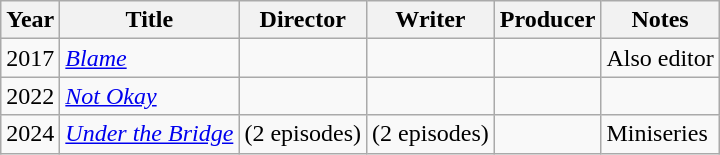<table class="wikitable">
<tr>
<th>Year</th>
<th>Title</th>
<th>Director</th>
<th>Writer</th>
<th>Producer</th>
<th>Notes</th>
</tr>
<tr>
<td>2017</td>
<td><em><a href='#'>Blame</a></em></td>
<td></td>
<td></td>
<td></td>
<td>Also editor</td>
</tr>
<tr>
<td>2022</td>
<td><em><a href='#'>Not Okay</a></em></td>
<td></td>
<td></td>
<td></td>
<td></td>
</tr>
<tr>
<td>2024</td>
<td><em><a href='#'>Under the Bridge</a></em></td>
<td> (2 episodes)</td>
<td> (2 episodes)</td>
<td></td>
<td>Miniseries</td>
</tr>
</table>
